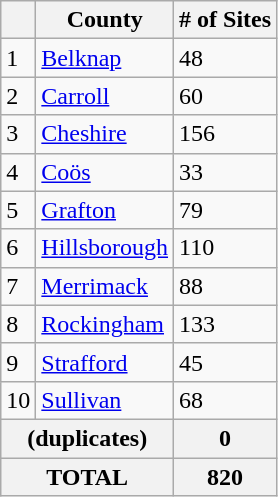<table class="wikitable sortable">
<tr>
<th></th>
<th><strong>County</strong></th>
<th><strong># of Sites</strong></th>
</tr>
<tr ->
<td>1</td>
<td><a href='#'>Belknap</a></td>
<td>48</td>
</tr>
<tr ->
<td>2</td>
<td><a href='#'>Carroll</a></td>
<td>60</td>
</tr>
<tr ->
<td>3</td>
<td><a href='#'>Cheshire</a></td>
<td>156</td>
</tr>
<tr ->
<td>4</td>
<td><a href='#'>Coös</a></td>
<td>33</td>
</tr>
<tr ->
<td>5</td>
<td><a href='#'>Grafton</a></td>
<td>79</td>
</tr>
<tr ->
<td>6</td>
<td><a href='#'>Hillsborough</a></td>
<td>110</td>
</tr>
<tr ->
<td>7</td>
<td><a href='#'>Merrimack</a></td>
<td>88</td>
</tr>
<tr ->
<td>8</td>
<td><a href='#'>Rockingham</a></td>
<td>133</td>
</tr>
<tr ->
<td>9</td>
<td><a href='#'>Strafford</a></td>
<td>45</td>
</tr>
<tr ->
<td>10</td>
<td><a href='#'>Sullivan</a></td>
<td>68</td>
</tr>
<tr class="sortbottom">
<th colspan="2">(duplicates)</th>
<th>0</th>
</tr>
<tr class="sortbottom">
<th colspan="2">TOTAL</th>
<th>820</th>
</tr>
</table>
